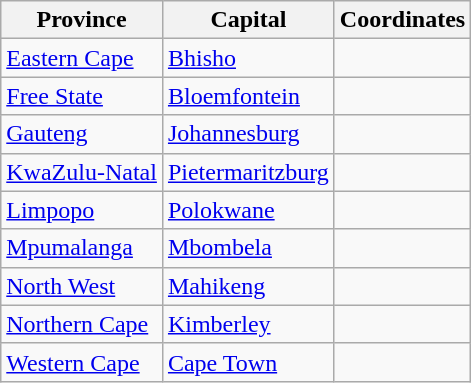<table class="wikitable sortable">
<tr>
<th>Province</th>
<th>Capital</th>
<th>Coordinates</th>
</tr>
<tr>
<td><a href='#'>Eastern Cape</a></td>
<td><a href='#'>Bhisho</a></td>
<td></td>
</tr>
<tr>
<td><a href='#'>Free State</a></td>
<td><a href='#'>Bloemfontein</a></td>
<td></td>
</tr>
<tr>
<td><a href='#'>Gauteng</a></td>
<td><a href='#'>Johannesburg</a></td>
<td></td>
</tr>
<tr>
<td><a href='#'>KwaZulu-Natal</a></td>
<td><a href='#'>Pietermaritzburg</a></td>
<td></td>
</tr>
<tr>
<td><a href='#'>Limpopo</a></td>
<td><a href='#'>Polokwane</a></td>
<td></td>
</tr>
<tr>
<td><a href='#'>Mpumalanga</a></td>
<td><a href='#'>Mbombela</a></td>
<td></td>
</tr>
<tr>
<td><a href='#'>North West</a></td>
<td><a href='#'>Mahikeng</a></td>
<td></td>
</tr>
<tr>
<td><a href='#'>Northern Cape</a></td>
<td><a href='#'>Kimberley</a></td>
<td></td>
</tr>
<tr>
<td><a href='#'>Western Cape</a></td>
<td><a href='#'>Cape Town</a></td>
<td></td>
</tr>
</table>
